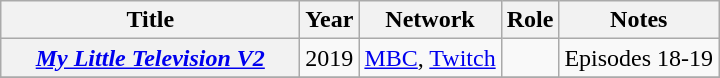<table class="wikitable plainrowheaders">
<tr>
<th style="width:12em;">Title</th>
<th>Year</th>
<th>Network</th>
<th>Role</th>
<th>Notes</th>
</tr>
<tr>
<th scope=row><em><a href='#'>My Little Television V2</a></em></th>
<td>2019</td>
<td><a href='#'>MBC</a>, <a href='#'>Twitch</a></td>
<td></td>
<td>Episodes 18-19</td>
</tr>
<tr>
</tr>
</table>
